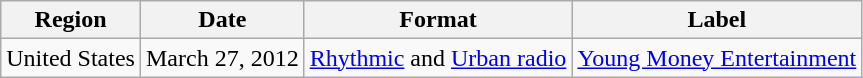<table class="wikitable">
<tr>
<th>Region</th>
<th>Date</th>
<th>Format</th>
<th>Label</th>
</tr>
<tr>
<td rowspan="2">United States</td>
<td>March 27, 2012</td>
<td><a href='#'>Rhythmic</a> and <a href='#'>Urban radio</a></td>
<td rowspan="2"><a href='#'>Young Money Entertainment</a></td>
</tr>
</table>
